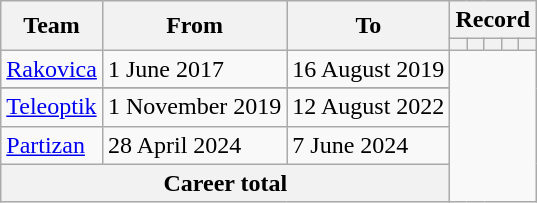<table class="wikitable" style="text-align:center">
<tr>
<th rowspan=2>Team</th>
<th rowspan=2>From</th>
<th rowspan=2>To</th>
<th colspan=8>Record</th>
</tr>
<tr>
<th></th>
<th></th>
<th></th>
<th></th>
<th></th>
</tr>
<tr>
<td align=left><a href='#'>Rakovica</a></td>
<td align=left>1 June 2017</td>
<td align=left>16 August 2019<br></td>
</tr>
<tr>
</tr>
<tr>
<td align=left><a href='#'>Teleoptik</a></td>
<td align=left>1 November 2019</td>
<td align=left>12 August 2022<br></td>
</tr>
<tr>
<td align=left><a href='#'>Partizan</a></td>
<td align=left>28 April 2024</td>
<td align=left>7 June 2024<br></td>
</tr>
<tr>
<th colspan=3>Career total<br></th>
</tr>
</table>
